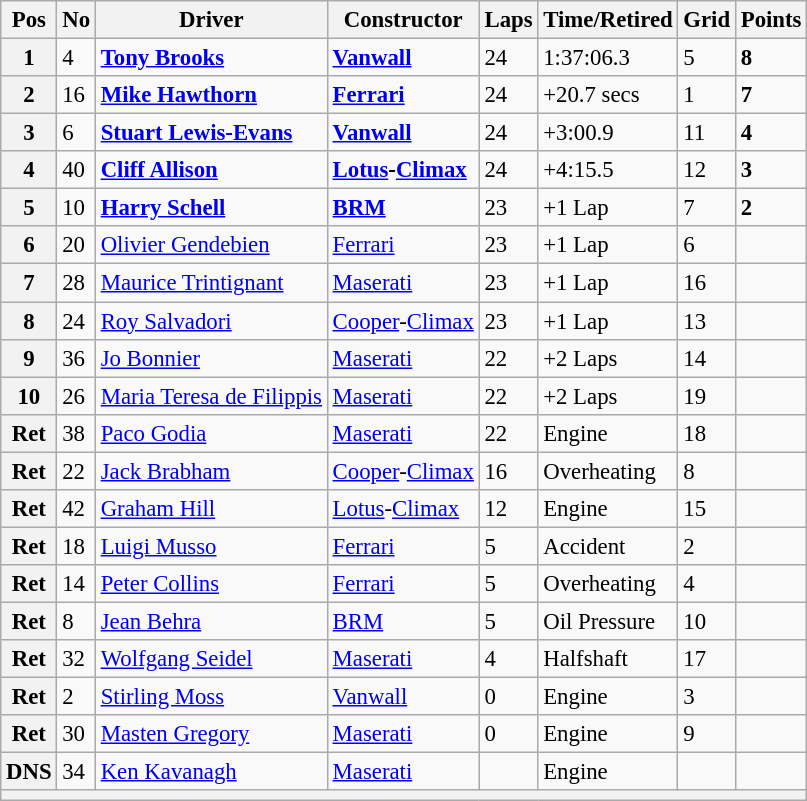<table class="wikitable" style="font-size: 95%;">
<tr>
<th>Pos</th>
<th>No</th>
<th>Driver</th>
<th>Constructor</th>
<th>Laps</th>
<th>Time/Retired</th>
<th>Grid</th>
<th>Points</th>
</tr>
<tr>
<th>1</th>
<td>4</td>
<td> <strong><a href='#'>Tony Brooks</a></strong></td>
<td><strong><a href='#'>Vanwall</a></strong></td>
<td>24</td>
<td>1:37:06.3</td>
<td>5</td>
<td><strong>8</strong></td>
</tr>
<tr>
<th>2</th>
<td>16</td>
<td> <strong><a href='#'>Mike Hawthorn</a></strong></td>
<td><strong><a href='#'>Ferrari</a></strong></td>
<td>24</td>
<td>+20.7 secs</td>
<td>1</td>
<td><strong>7</strong></td>
</tr>
<tr>
<th>3</th>
<td>6</td>
<td> <strong><a href='#'>Stuart Lewis-Evans</a></strong></td>
<td><strong><a href='#'>Vanwall</a></strong></td>
<td>24</td>
<td>+3:00.9</td>
<td>11</td>
<td><strong>4</strong></td>
</tr>
<tr>
<th>4</th>
<td>40</td>
<td> <strong><a href='#'>Cliff Allison</a></strong></td>
<td><strong><a href='#'>Lotus</a>-<a href='#'>Climax</a></strong></td>
<td>24</td>
<td>+4:15.5</td>
<td>12</td>
<td><strong>3</strong></td>
</tr>
<tr>
<th>5</th>
<td>10</td>
<td> <strong><a href='#'>Harry Schell</a></strong></td>
<td><strong><a href='#'>BRM</a></strong></td>
<td>23</td>
<td>+1 Lap</td>
<td>7</td>
<td><strong>2</strong></td>
</tr>
<tr>
<th>6</th>
<td>20</td>
<td> <a href='#'>Olivier Gendebien</a></td>
<td><a href='#'>Ferrari</a></td>
<td>23</td>
<td>+1 Lap</td>
<td>6</td>
<td></td>
</tr>
<tr>
<th>7</th>
<td>28</td>
<td> <a href='#'>Maurice Trintignant</a></td>
<td><a href='#'>Maserati</a></td>
<td>23</td>
<td>+1 Lap</td>
<td>16</td>
<td></td>
</tr>
<tr>
<th>8</th>
<td>24</td>
<td> <a href='#'>Roy Salvadori</a></td>
<td><a href='#'>Cooper</a>-<a href='#'>Climax</a></td>
<td>23</td>
<td>+1 Lap</td>
<td>13</td>
<td></td>
</tr>
<tr>
<th>9</th>
<td>36</td>
<td> <a href='#'>Jo Bonnier</a></td>
<td><a href='#'>Maserati</a></td>
<td>22</td>
<td>+2 Laps</td>
<td>14</td>
<td></td>
</tr>
<tr>
<th>10</th>
<td>26</td>
<td> <a href='#'>Maria Teresa de Filippis</a></td>
<td><a href='#'>Maserati</a></td>
<td>22</td>
<td>+2 Laps</td>
<td>19</td>
<td></td>
</tr>
<tr>
<th>Ret</th>
<td>38</td>
<td> <a href='#'>Paco Godia</a></td>
<td><a href='#'>Maserati</a></td>
<td>22</td>
<td>Engine</td>
<td>18</td>
<td></td>
</tr>
<tr>
<th>Ret</th>
<td>22</td>
<td> <a href='#'>Jack Brabham</a></td>
<td><a href='#'>Cooper</a>-<a href='#'>Climax</a></td>
<td>16</td>
<td>Overheating</td>
<td>8</td>
<td></td>
</tr>
<tr>
<th>Ret</th>
<td>42</td>
<td> <a href='#'>Graham Hill</a></td>
<td><a href='#'>Lotus</a>-<a href='#'>Climax</a></td>
<td>12</td>
<td>Engine</td>
<td>15</td>
<td></td>
</tr>
<tr>
<th>Ret</th>
<td>18</td>
<td> <a href='#'>Luigi Musso</a></td>
<td><a href='#'>Ferrari</a></td>
<td>5</td>
<td>Accident</td>
<td>2</td>
<td></td>
</tr>
<tr>
<th>Ret</th>
<td>14</td>
<td> <a href='#'>Peter Collins</a></td>
<td><a href='#'>Ferrari</a></td>
<td>5</td>
<td>Overheating</td>
<td>4</td>
<td></td>
</tr>
<tr>
<th>Ret</th>
<td>8</td>
<td> <a href='#'>Jean Behra</a></td>
<td><a href='#'>BRM</a></td>
<td>5</td>
<td>Oil Pressure</td>
<td>10</td>
<td></td>
</tr>
<tr>
<th>Ret</th>
<td>32</td>
<td> <a href='#'>Wolfgang Seidel</a></td>
<td><a href='#'>Maserati</a></td>
<td>4</td>
<td>Halfshaft</td>
<td>17</td>
<td></td>
</tr>
<tr>
<th>Ret</th>
<td>2</td>
<td> <a href='#'>Stirling Moss</a></td>
<td><a href='#'>Vanwall</a></td>
<td>0</td>
<td>Engine</td>
<td>3</td>
<td></td>
</tr>
<tr>
<th>Ret</th>
<td>30</td>
<td> <a href='#'>Masten Gregory</a></td>
<td><a href='#'>Maserati</a></td>
<td>0</td>
<td>Engine</td>
<td>9</td>
<td></td>
</tr>
<tr>
<th>DNS</th>
<td>34</td>
<td> <a href='#'>Ken Kavanagh</a></td>
<td><a href='#'>Maserati</a></td>
<td></td>
<td>Engine</td>
<td></td>
<td></td>
</tr>
<tr>
<th colspan="8"></th>
</tr>
</table>
